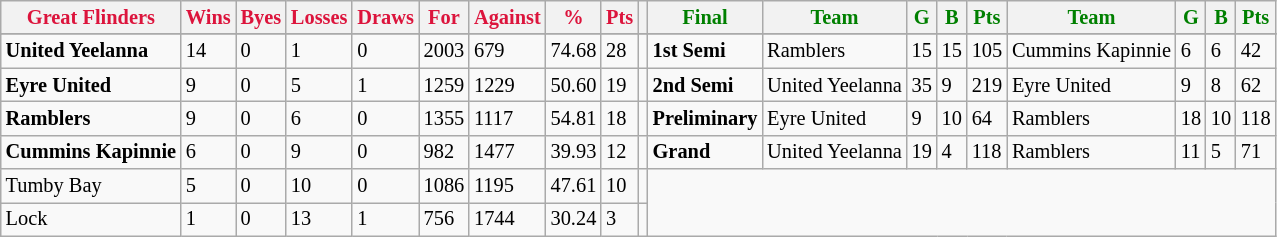<table style="font-size: 85%; text-align: left;" class="wikitable">
<tr>
<th style="color:crimson">Great Flinders</th>
<th style="color:crimson">Wins</th>
<th style="color:crimson">Byes</th>
<th style="color:crimson">Losses</th>
<th style="color:crimson">Draws</th>
<th style="color:crimson">For</th>
<th style="color:crimson">Against</th>
<th style="color:crimson">%</th>
<th style="color:crimson">Pts</th>
<th></th>
<th style="color:green">Final</th>
<th style="color:green">Team</th>
<th style="color:green">G</th>
<th style="color:green">B</th>
<th style="color:green">Pts</th>
<th style="color:green">Team</th>
<th style="color:green">G</th>
<th style="color:green">B</th>
<th style="color:green">Pts</th>
</tr>
<tr>
</tr>
<tr>
</tr>
<tr>
<td><strong>	United Yeelanna	</strong></td>
<td>14</td>
<td>0</td>
<td>1</td>
<td>0</td>
<td>2003</td>
<td>679</td>
<td>74.68</td>
<td>28</td>
<td></td>
<td><strong>1st Semi</strong></td>
<td>Ramblers</td>
<td>15</td>
<td>15</td>
<td>105</td>
<td>Cummins Kapinnie</td>
<td>6</td>
<td>6</td>
<td>42</td>
</tr>
<tr>
<td><strong>	Eyre United	</strong></td>
<td>9</td>
<td>0</td>
<td>5</td>
<td>1</td>
<td>1259</td>
<td>1229</td>
<td>50.60</td>
<td>19</td>
<td></td>
<td><strong>2nd Semi</strong></td>
<td>United Yeelanna</td>
<td>35</td>
<td>9</td>
<td>219</td>
<td>Eyre United</td>
<td>9</td>
<td>8</td>
<td>62</td>
</tr>
<tr>
<td><strong>	Ramblers	</strong></td>
<td>9</td>
<td>0</td>
<td>6</td>
<td>0</td>
<td>1355</td>
<td>1117</td>
<td>54.81</td>
<td>18</td>
<td></td>
<td><strong>Preliminary</strong></td>
<td>Eyre United</td>
<td>9</td>
<td>10</td>
<td>64</td>
<td>Ramblers</td>
<td>18</td>
<td>10</td>
<td>118</td>
</tr>
<tr>
<td><strong>	Cummins Kapinnie	</strong></td>
<td>6</td>
<td>0</td>
<td>9</td>
<td>0</td>
<td>982</td>
<td>1477</td>
<td>39.93</td>
<td>12</td>
<td></td>
<td><strong>Grand</strong></td>
<td>United Yeelanna</td>
<td>19</td>
<td>4</td>
<td>118</td>
<td>Ramblers</td>
<td>11</td>
<td>5</td>
<td>71</td>
</tr>
<tr>
<td>Tumby Bay</td>
<td>5</td>
<td>0</td>
<td>10</td>
<td>0</td>
<td>1086</td>
<td>1195</td>
<td>47.61</td>
<td>10</td>
<td></td>
</tr>
<tr>
<td>Lock</td>
<td>1</td>
<td>0</td>
<td>13</td>
<td>1</td>
<td>756</td>
<td>1744</td>
<td>30.24</td>
<td>3</td>
<td></td>
</tr>
</table>
